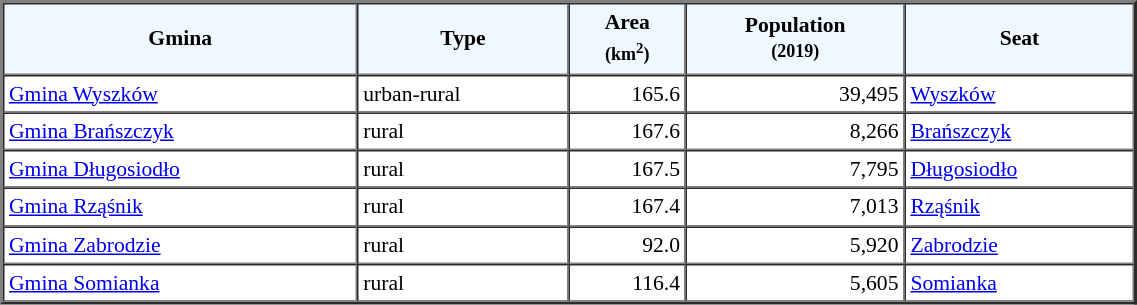<table width="60%" border="2" cellpadding="3" cellspacing="0" style="font-size:90%;line-height:120%;">
<tr bgcolor="F0F8FF">
<td style="text-align:center;"><strong>Gmina</strong></td>
<td style="text-align:center;"><strong>Type</strong></td>
<td style="text-align:center;"><strong>Area<br><small>(km<sup>2</sup>)</small></strong></td>
<td style="text-align:center;"><strong>Population<br><small>(2019)</small></strong></td>
<td style="text-align:center;"><strong>Seat</strong></td>
</tr>
<tr>
<td><a href='#'>Gmina Wyszków</a></td>
<td>urban-rural</td>
<td style="text-align:right;">165.6</td>
<td style="text-align:right;">39,495</td>
<td><a href='#'>Wyszków</a></td>
</tr>
<tr>
<td><a href='#'>Gmina Brańszczyk</a></td>
<td>rural</td>
<td style="text-align:right;">167.6</td>
<td style="text-align:right;">8,266</td>
<td><a href='#'>Brańszczyk</a></td>
</tr>
<tr>
<td><a href='#'>Gmina Długosiodło</a></td>
<td>rural</td>
<td style="text-align:right;">167.5</td>
<td style="text-align:right;">7,795</td>
<td><a href='#'>Długosiodło</a></td>
</tr>
<tr>
<td><a href='#'>Gmina Rząśnik</a></td>
<td>rural</td>
<td style="text-align:right;">167.4</td>
<td style="text-align:right;">7,013</td>
<td><a href='#'>Rząśnik</a></td>
</tr>
<tr>
<td><a href='#'>Gmina Zabrodzie</a></td>
<td>rural</td>
<td style="text-align:right;">92.0</td>
<td style="text-align:right;">5,920</td>
<td><a href='#'>Zabrodzie</a></td>
</tr>
<tr>
<td><a href='#'>Gmina Somianka</a></td>
<td>rural</td>
<td style="text-align:right;">116.4</td>
<td style="text-align:right;">5,605</td>
<td><a href='#'>Somianka</a></td>
</tr>
<tr>
</tr>
</table>
